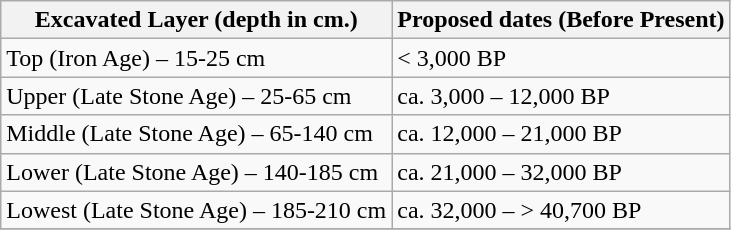<table class="wikitable">
<tr>
<th>Excavated Layer (depth in cm.)</th>
<th>Proposed dates (Before Present)</th>
</tr>
<tr>
<td>Top (Iron Age) – 15-25 cm</td>
<td>< 3,000 BP</td>
</tr>
<tr>
<td>Upper (Late Stone Age) – 25-65 cm</td>
<td>ca. 3,000 – 12,000 BP</td>
</tr>
<tr>
<td>Middle (Late Stone Age) – 65-140 cm</td>
<td>ca. 12,000 – 21,000 BP</td>
</tr>
<tr>
<td>Lower (Late Stone Age) – 140-185 cm</td>
<td>ca. 21,000 – 32,000 BP</td>
</tr>
<tr>
<td>Lowest (Late Stone Age) – 185-210 cm</td>
<td>ca. 32,000 – > 40,700 BP</td>
</tr>
<tr>
</tr>
</table>
